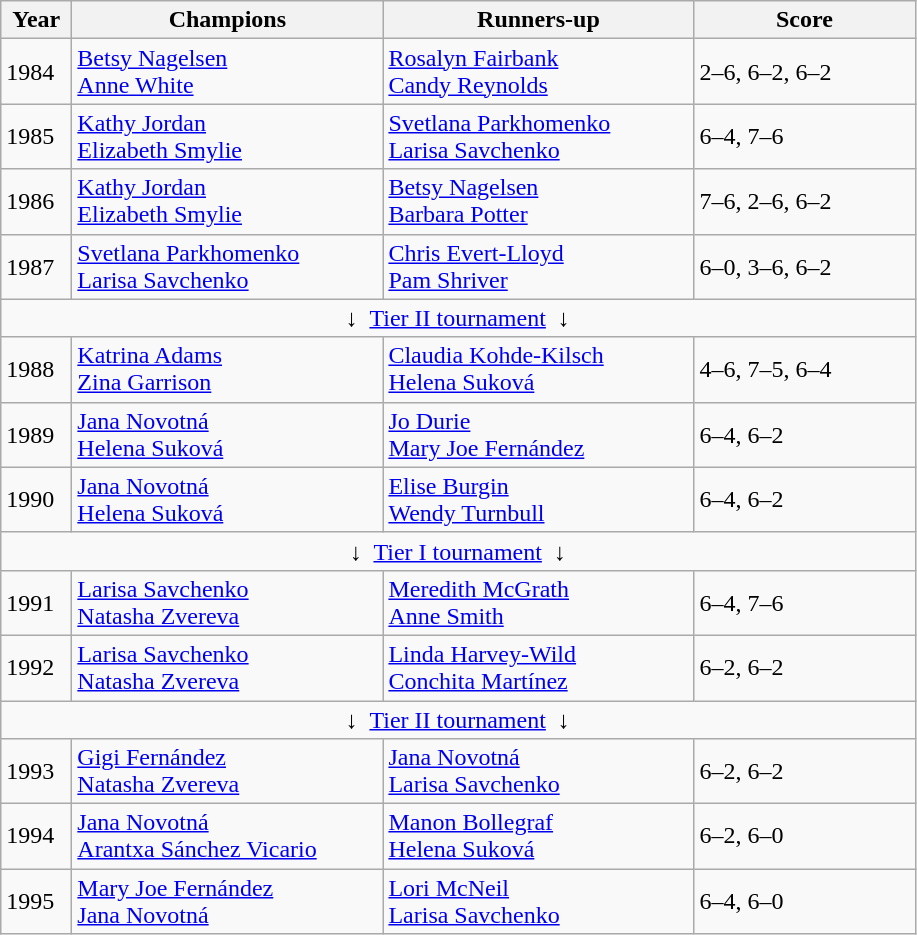<table class="wikitable">
<tr>
<th style="width:40px">Year</th>
<th style="width:200px">Champions</th>
<th style="width:200px">Runners-up</th>
<th style="width:140px" class="unsortable">Score</th>
</tr>
<tr>
<td>1984</td>
<td> <a href='#'>Betsy Nagelsen</a> <br>  <a href='#'>Anne White</a></td>
<td> <a href='#'>Rosalyn Fairbank</a> <br>  <a href='#'>Candy Reynolds</a></td>
<td>2–6, 6–2, 6–2</td>
</tr>
<tr>
<td>1985</td>
<td> <a href='#'>Kathy Jordan</a> <br>  <a href='#'>Elizabeth Smylie</a></td>
<td> <a href='#'>Svetlana Parkhomenko</a> <br>  <a href='#'>Larisa Savchenko</a></td>
<td>6–4, 7–6</td>
</tr>
<tr>
<td>1986</td>
<td> <a href='#'>Kathy Jordan</a> <br>  <a href='#'>Elizabeth Smylie</a></td>
<td> <a href='#'>Betsy Nagelsen</a> <br>  <a href='#'>Barbara Potter</a></td>
<td>7–6, 2–6, 6–2</td>
</tr>
<tr>
<td>1987</td>
<td> <a href='#'>Svetlana Parkhomenko</a> <br>  <a href='#'>Larisa Savchenko</a></td>
<td> <a href='#'>Chris Evert-Lloyd</a> <br>  <a href='#'>Pam Shriver</a></td>
<td>6–0, 3–6, 6–2</td>
</tr>
<tr>
<td colspan="4" align="center">↓  <a href='#'>Tier II tournament</a>  ↓</td>
</tr>
<tr>
<td>1988</td>
<td> <a href='#'>Katrina Adams</a> <br>  <a href='#'>Zina Garrison</a></td>
<td> <a href='#'>Claudia Kohde-Kilsch</a> <br>  <a href='#'>Helena Suková</a></td>
<td>4–6, 7–5, 6–4</td>
</tr>
<tr>
<td>1989</td>
<td> <a href='#'>Jana Novotná</a> <br>  <a href='#'>Helena Suková</a></td>
<td> <a href='#'>Jo Durie</a> <br>  <a href='#'>Mary Joe Fernández</a></td>
<td>6–4, 6–2</td>
</tr>
<tr>
<td>1990</td>
<td> <a href='#'>Jana Novotná</a> <br>  <a href='#'>Helena Suková</a></td>
<td> <a href='#'>Elise Burgin</a> <br>  <a href='#'>Wendy Turnbull</a></td>
<td>6–4, 6–2</td>
</tr>
<tr>
<td colspan="4" align="center">↓  <a href='#'>Tier I tournament</a>  ↓</td>
</tr>
<tr>
<td>1991</td>
<td> <a href='#'>Larisa Savchenko</a> <br>  <a href='#'>Natasha Zvereva</a></td>
<td> <a href='#'>Meredith McGrath</a> <br>  <a href='#'>Anne Smith</a></td>
<td>6–4, 7–6</td>
</tr>
<tr>
<td>1992</td>
<td> <a href='#'>Larisa Savchenko</a> <br>  <a href='#'>Natasha Zvereva</a></td>
<td> <a href='#'>Linda Harvey-Wild</a> <br>  <a href='#'>Conchita Martínez</a></td>
<td>6–2, 6–2</td>
</tr>
<tr>
<td colspan="4" align="center">↓  <a href='#'>Tier II tournament</a>  ↓</td>
</tr>
<tr>
<td>1993</td>
<td> <a href='#'>Gigi Fernández</a> <br>  <a href='#'>Natasha Zvereva</a></td>
<td> <a href='#'>Jana Novotná</a> <br>   <a href='#'>Larisa Savchenko</a></td>
<td>6–2, 6–2</td>
</tr>
<tr>
<td>1994</td>
<td> <a href='#'>Jana Novotná</a> <br>  <a href='#'>Arantxa Sánchez Vicario</a></td>
<td> <a href='#'>Manon Bollegraf</a> <br>  <a href='#'>Helena Suková</a></td>
<td>6–2, 6–0</td>
</tr>
<tr>
<td>1995</td>
<td> <a href='#'>Mary Joe Fernández</a> <br>  <a href='#'>Jana Novotná</a></td>
<td> <a href='#'>Lori McNeil</a> <br>  <a href='#'>Larisa Savchenko</a></td>
<td>6–4, 6–0</td>
</tr>
</table>
